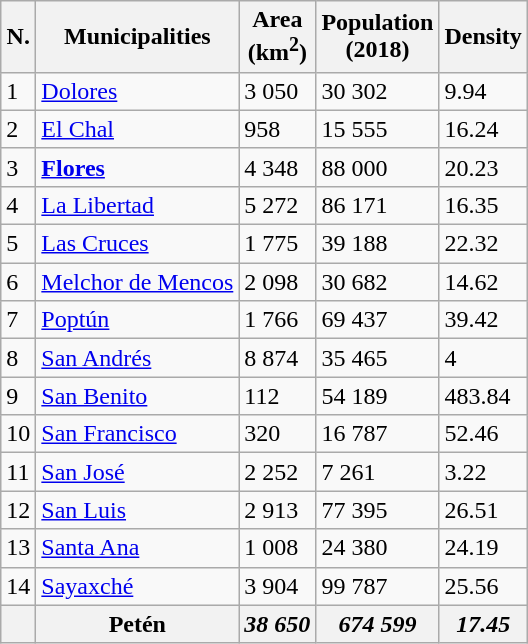<table class="wikitable sortable">
<tr>
<th>N.</th>
<th>Municipalities</th>
<th>Area<br>(km<sup>2</sup>)</th>
<th>Population<br>(2018)</th>
<th>Density</th>
</tr>
<tr>
<td>1</td>
<td><a href='#'>Dolores</a></td>
<td>3 050</td>
<td>30 302</td>
<td>9.94</td>
</tr>
<tr>
<td>2</td>
<td><a href='#'>El Chal</a></td>
<td>958</td>
<td>15 555</td>
<td>16.24</td>
</tr>
<tr>
<td>3</td>
<td><a href='#'><strong>Flores</strong></a></td>
<td>4 348</td>
<td>88 000</td>
<td>20.23</td>
</tr>
<tr>
<td>4</td>
<td><a href='#'>La Libertad</a></td>
<td>5 272</td>
<td>86 171</td>
<td>16.35</td>
</tr>
<tr>
<td>5</td>
<td><a href='#'>Las Cruces</a></td>
<td>1 775</td>
<td>39 188</td>
<td>22.32</td>
</tr>
<tr>
<td>6</td>
<td><a href='#'>Melchor de Mencos</a></td>
<td>2 098</td>
<td>30 682</td>
<td>14.62</td>
</tr>
<tr>
<td>7</td>
<td><a href='#'>Poptún</a></td>
<td>1 766</td>
<td>69 437</td>
<td>39.42</td>
</tr>
<tr>
<td>8</td>
<td><a href='#'>San Andrés</a></td>
<td>8 874</td>
<td>35 465</td>
<td>4</td>
</tr>
<tr>
<td>9</td>
<td><a href='#'>San Benito</a></td>
<td>112</td>
<td>54 189</td>
<td>483.84</td>
</tr>
<tr>
<td>10</td>
<td><a href='#'>San Francisco</a></td>
<td>320</td>
<td>16 787</td>
<td>52.46</td>
</tr>
<tr>
<td>11</td>
<td><a href='#'>San José</a></td>
<td>2 252</td>
<td>7 261</td>
<td>3.22</td>
</tr>
<tr>
<td>12</td>
<td><a href='#'>San Luis</a></td>
<td>2 913</td>
<td>77 395</td>
<td>26.51</td>
</tr>
<tr>
<td>13</td>
<td><a href='#'>Santa Ana</a></td>
<td>1 008</td>
<td>24 380</td>
<td>24.19</td>
</tr>
<tr>
<td>14</td>
<td><a href='#'>Sayaxché</a></td>
<td>3 904</td>
<td>99 787</td>
<td>25.56</td>
</tr>
<tr>
<th></th>
<th>Petén</th>
<th><em>38 650</em></th>
<th><em>674 599</em></th>
<th><em>17.45</em></th>
</tr>
</table>
